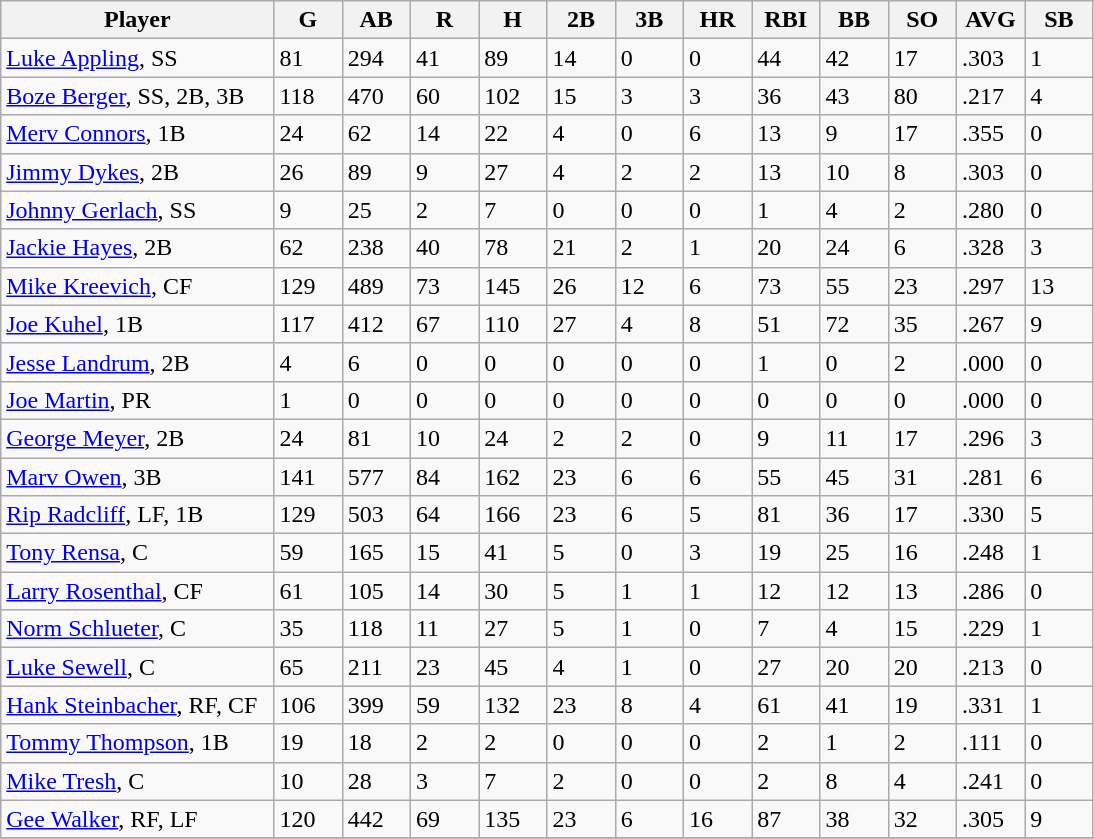<table class="wikitable sortable">
<tr>
<th width="24%">Player</th>
<th width="6%">G</th>
<th width="6%">AB</th>
<th width="6%">R</th>
<th width="6%">H</th>
<th width="6%">2B</th>
<th width="6%">3B</th>
<th width="6%">HR</th>
<th width="6%">RBI</th>
<th width="6%">BB</th>
<th width="6%">SO</th>
<th width="6%">AVG</th>
<th width="6%">SB</th>
</tr>
<tr>
<td><a href='#'>Luke Appling</a>, SS</td>
<td>81</td>
<td>294</td>
<td>41</td>
<td>89</td>
<td>14</td>
<td>0</td>
<td>0</td>
<td>44</td>
<td>42</td>
<td>17</td>
<td>.303</td>
<td>1</td>
</tr>
<tr>
<td><a href='#'>Boze Berger</a>, SS, 2B, 3B</td>
<td>118</td>
<td>470</td>
<td>60</td>
<td>102</td>
<td>15</td>
<td>3</td>
<td>3</td>
<td>36</td>
<td>43</td>
<td>80</td>
<td>.217</td>
<td>4</td>
</tr>
<tr>
<td><a href='#'>Merv Connors</a>, 1B</td>
<td>24</td>
<td>62</td>
<td>14</td>
<td>22</td>
<td>4</td>
<td>0</td>
<td>6</td>
<td>13</td>
<td>9</td>
<td>17</td>
<td>.355</td>
<td>0</td>
</tr>
<tr>
<td><a href='#'>Jimmy Dykes</a>, 2B</td>
<td>26</td>
<td>89</td>
<td>9</td>
<td>27</td>
<td>4</td>
<td>2</td>
<td>2</td>
<td>13</td>
<td>10</td>
<td>8</td>
<td>.303</td>
<td>0</td>
</tr>
<tr>
<td><a href='#'>Johnny Gerlach</a>, SS</td>
<td>9</td>
<td>25</td>
<td>2</td>
<td>7</td>
<td>0</td>
<td>0</td>
<td>0</td>
<td>1</td>
<td>4</td>
<td>2</td>
<td>.280</td>
<td>0</td>
</tr>
<tr>
<td><a href='#'>Jackie Hayes</a>, 2B</td>
<td>62</td>
<td>238</td>
<td>40</td>
<td>78</td>
<td>21</td>
<td>2</td>
<td>1</td>
<td>20</td>
<td>24</td>
<td>6</td>
<td>.328</td>
<td>3</td>
</tr>
<tr>
<td><a href='#'>Mike Kreevich</a>, CF</td>
<td>129</td>
<td>489</td>
<td>73</td>
<td>145</td>
<td>26</td>
<td>12</td>
<td>6</td>
<td>73</td>
<td>55</td>
<td>23</td>
<td>.297</td>
<td>13</td>
</tr>
<tr>
<td><a href='#'>Joe Kuhel</a>, 1B</td>
<td>117</td>
<td>412</td>
<td>67</td>
<td>110</td>
<td>27</td>
<td>4</td>
<td>8</td>
<td>51</td>
<td>72</td>
<td>35</td>
<td>.267</td>
<td>9</td>
</tr>
<tr>
<td><a href='#'>Jesse Landrum</a>, 2B</td>
<td>4</td>
<td>6</td>
<td>0</td>
<td>0</td>
<td>0</td>
<td>0</td>
<td>0</td>
<td>1</td>
<td>0</td>
<td>2</td>
<td>.000</td>
<td>0</td>
</tr>
<tr>
<td><a href='#'>Joe Martin</a>, PR</td>
<td>1</td>
<td>0</td>
<td>0</td>
<td>0</td>
<td>0</td>
<td>0</td>
<td>0</td>
<td>0</td>
<td>0</td>
<td>0</td>
<td>.000</td>
<td>0</td>
</tr>
<tr>
<td><a href='#'>George Meyer</a>, 2B</td>
<td>24</td>
<td>81</td>
<td>10</td>
<td>24</td>
<td>2</td>
<td>2</td>
<td>0</td>
<td>9</td>
<td>11</td>
<td>17</td>
<td>.296</td>
<td>3</td>
</tr>
<tr>
<td><a href='#'>Marv Owen</a>, 3B</td>
<td>141</td>
<td>577</td>
<td>84</td>
<td>162</td>
<td>23</td>
<td>6</td>
<td>6</td>
<td>55</td>
<td>45</td>
<td>31</td>
<td>.281</td>
<td>6</td>
</tr>
<tr>
<td><a href='#'>Rip Radcliff</a>, LF, 1B</td>
<td>129</td>
<td>503</td>
<td>64</td>
<td>166</td>
<td>23</td>
<td>6</td>
<td>5</td>
<td>81</td>
<td>36</td>
<td>17</td>
<td>.330</td>
<td>5</td>
</tr>
<tr>
<td><a href='#'>Tony Rensa</a>, C</td>
<td>59</td>
<td>165</td>
<td>15</td>
<td>41</td>
<td>5</td>
<td>0</td>
<td>3</td>
<td>19</td>
<td>25</td>
<td>16</td>
<td>.248</td>
<td>1</td>
</tr>
<tr>
<td><a href='#'>Larry Rosenthal</a>, CF</td>
<td>61</td>
<td>105</td>
<td>14</td>
<td>30</td>
<td>5</td>
<td>1</td>
<td>1</td>
<td>12</td>
<td>12</td>
<td>13</td>
<td>.286</td>
<td>0</td>
</tr>
<tr>
<td><a href='#'>Norm Schlueter</a>, C</td>
<td>35</td>
<td>118</td>
<td>11</td>
<td>27</td>
<td>5</td>
<td>1</td>
<td>0</td>
<td>7</td>
<td>4</td>
<td>15</td>
<td>.229</td>
<td>1</td>
</tr>
<tr>
<td><a href='#'>Luke Sewell</a>, C</td>
<td>65</td>
<td>211</td>
<td>23</td>
<td>45</td>
<td>4</td>
<td>1</td>
<td>0</td>
<td>27</td>
<td>20</td>
<td>20</td>
<td>.213</td>
<td>0</td>
</tr>
<tr>
<td><a href='#'>Hank Steinbacher</a>, RF, CF</td>
<td>106</td>
<td>399</td>
<td>59</td>
<td>132</td>
<td>23</td>
<td>8</td>
<td>4</td>
<td>61</td>
<td>41</td>
<td>19</td>
<td>.331</td>
<td>1</td>
</tr>
<tr>
<td><a href='#'>Tommy Thompson</a>, 1B</td>
<td>19</td>
<td>18</td>
<td>2</td>
<td>2</td>
<td>0</td>
<td>0</td>
<td>0</td>
<td>2</td>
<td>1</td>
<td>2</td>
<td>.111</td>
<td>0</td>
</tr>
<tr>
<td><a href='#'>Mike Tresh</a>, C</td>
<td>10</td>
<td>28</td>
<td>3</td>
<td>7</td>
<td>2</td>
<td>0</td>
<td>0</td>
<td>2</td>
<td>8</td>
<td>4</td>
<td>.241</td>
<td>0</td>
</tr>
<tr>
<td><a href='#'>Gee Walker</a>, RF, LF</td>
<td>120</td>
<td>442</td>
<td>69</td>
<td>135</td>
<td>23</td>
<td>6</td>
<td>16</td>
<td>87</td>
<td>38</td>
<td>32</td>
<td>.305</td>
<td>9</td>
</tr>
<tr>
</tr>
</table>
